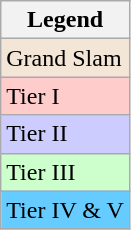<table class="wikitable sortable mw-collapsible mw-collapsed">
<tr>
<th colspan=2>Legend</th>
</tr>
<tr style="background:#f3e6d7;">
<td>Grand Slam</td>
</tr>
<tr bgcolor="#ffcccc">
<td>Tier I</td>
</tr>
<tr bgcolor="#ccccff">
<td>Tier II</td>
</tr>
<tr bgcolor="#CCFFCC">
<td>Tier III</td>
</tr>
<tr bgcolor="#66CCFF">
<td>Tier IV & V</td>
</tr>
</table>
